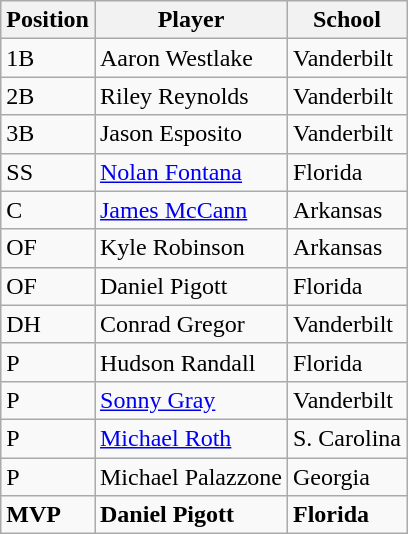<table class="wikitable">
<tr>
<th>Position</th>
<th>Player</th>
<th>School</th>
</tr>
<tr>
<td>1B</td>
<td>Aaron Westlake</td>
<td>Vanderbilt</td>
</tr>
<tr>
<td>2B</td>
<td>Riley Reynolds</td>
<td>Vanderbilt</td>
</tr>
<tr>
<td>3B</td>
<td>Jason Esposito</td>
<td>Vanderbilt</td>
</tr>
<tr>
<td>SS</td>
<td><a href='#'>Nolan Fontana</a></td>
<td>Florida</td>
</tr>
<tr>
<td>C</td>
<td><a href='#'>James McCann</a></td>
<td>Arkansas</td>
</tr>
<tr>
<td>OF</td>
<td>Kyle Robinson</td>
<td>Arkansas</td>
</tr>
<tr>
<td>OF</td>
<td>Daniel Pigott</td>
<td>Florida</td>
</tr>
<tr>
<td>DH</td>
<td>Conrad Gregor</td>
<td>Vanderbilt</td>
</tr>
<tr>
<td>P</td>
<td>Hudson Randall</td>
<td>Florida</td>
</tr>
<tr>
<td>P</td>
<td><a href='#'>Sonny Gray</a></td>
<td>Vanderbilt</td>
</tr>
<tr>
<td>P</td>
<td><a href='#'>Michael Roth</a></td>
<td>S. Carolina</td>
</tr>
<tr>
<td>P</td>
<td>Michael Palazzone</td>
<td>Georgia</td>
</tr>
<tr>
<td><strong>MVP</strong></td>
<td><strong>Daniel Pigott</strong></td>
<td><strong>Florida</strong></td>
</tr>
</table>
